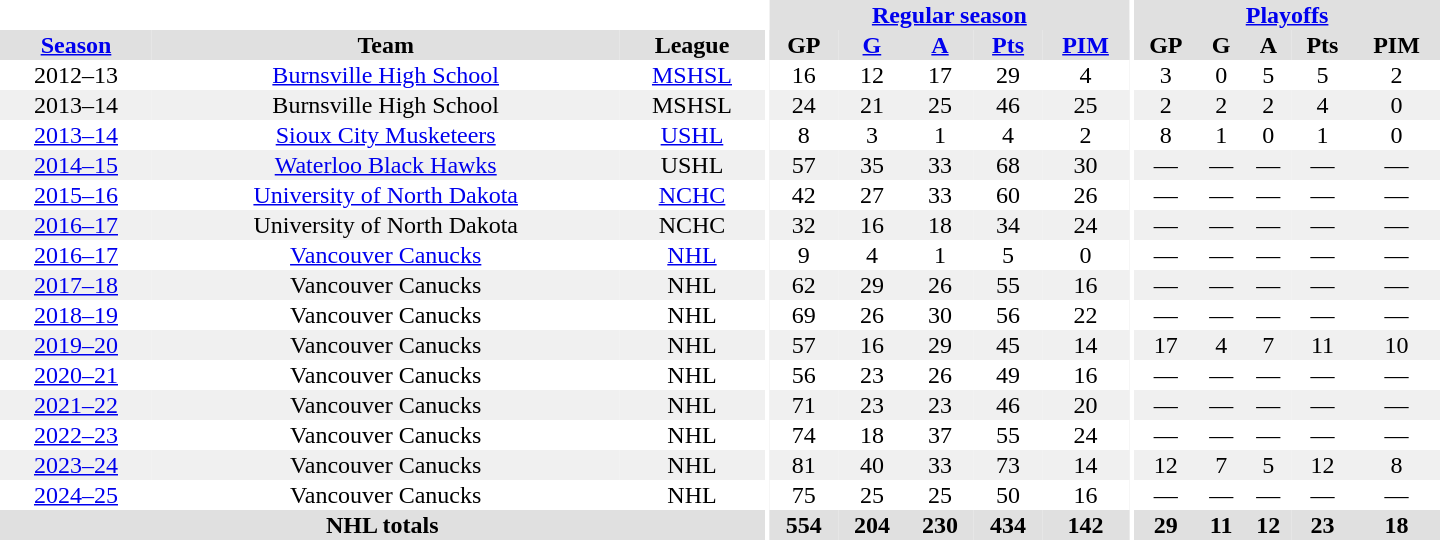<table border="0" cellpadding="1" cellspacing="0" style="text-align:center; width:60em;">
<tr bgcolor="#e0e0e0">
<th colspan="3" bgcolor="#ffffff"></th>
<th rowspan="100" bgcolor="#ffffff"></th>
<th colspan="5"><a href='#'>Regular season</a></th>
<th rowspan="100" bgcolor="#ffffff"></th>
<th colspan="5"><a href='#'>Playoffs</a></th>
</tr>
<tr bgcolor="#e0e0e0">
<th><a href='#'>Season</a></th>
<th>Team</th>
<th>League</th>
<th>GP</th>
<th><a href='#'>G</a></th>
<th><a href='#'>A</a></th>
<th><a href='#'>Pts</a></th>
<th><a href='#'>PIM</a></th>
<th>GP</th>
<th>G</th>
<th>A</th>
<th>Pts</th>
<th>PIM</th>
</tr>
<tr>
<td>2012–13</td>
<td><a href='#'>Burnsville High School</a></td>
<td><a href='#'>MSHSL</a></td>
<td>16</td>
<td>12</td>
<td>17</td>
<td>29</td>
<td>4</td>
<td>3</td>
<td>0</td>
<td>5</td>
<td>5</td>
<td>2</td>
</tr>
<tr bgcolor="#f0f0f0">
<td>2013–14</td>
<td>Burnsville High School</td>
<td>MSHSL</td>
<td>24</td>
<td>21</td>
<td>25</td>
<td>46</td>
<td>25</td>
<td>2</td>
<td>2</td>
<td>2</td>
<td>4</td>
<td>0</td>
</tr>
<tr>
<td><a href='#'>2013–14</a></td>
<td><a href='#'>Sioux City Musketeers</a></td>
<td><a href='#'>USHL</a></td>
<td>8</td>
<td>3</td>
<td>1</td>
<td>4</td>
<td>2</td>
<td>8</td>
<td>1</td>
<td>0</td>
<td>1</td>
<td>0</td>
</tr>
<tr bgcolor="#f0f0f0">
<td><a href='#'>2014–15</a></td>
<td><a href='#'>Waterloo Black Hawks</a></td>
<td>USHL</td>
<td>57</td>
<td>35</td>
<td>33</td>
<td>68</td>
<td>30</td>
<td>—</td>
<td>—</td>
<td>—</td>
<td>—</td>
<td>—</td>
</tr>
<tr>
<td><a href='#'>2015–16</a></td>
<td><a href='#'>University of North Dakota</a></td>
<td><a href='#'>NCHC</a></td>
<td>42</td>
<td>27</td>
<td>33</td>
<td>60</td>
<td>26</td>
<td>—</td>
<td>—</td>
<td>—</td>
<td>—</td>
<td>—</td>
</tr>
<tr bgcolor="#f0f0f0">
<td><a href='#'>2016–17</a></td>
<td>University of North Dakota</td>
<td>NCHC</td>
<td>32</td>
<td>16</td>
<td>18</td>
<td>34</td>
<td>24</td>
<td>—</td>
<td>—</td>
<td>—</td>
<td>—</td>
<td>—</td>
</tr>
<tr>
<td><a href='#'>2016–17</a></td>
<td><a href='#'>Vancouver Canucks</a></td>
<td><a href='#'>NHL</a></td>
<td>9</td>
<td>4</td>
<td>1</td>
<td>5</td>
<td>0</td>
<td>—</td>
<td>—</td>
<td>—</td>
<td>—</td>
<td>—</td>
</tr>
<tr bgcolor="#f0f0f0">
<td><a href='#'>2017–18</a></td>
<td>Vancouver Canucks</td>
<td>NHL</td>
<td>62</td>
<td>29</td>
<td>26</td>
<td>55</td>
<td>16</td>
<td>—</td>
<td>—</td>
<td>—</td>
<td>—</td>
<td>—</td>
</tr>
<tr>
<td><a href='#'>2018–19</a></td>
<td>Vancouver Canucks</td>
<td>NHL</td>
<td>69</td>
<td>26</td>
<td>30</td>
<td>56</td>
<td>22</td>
<td>—</td>
<td>—</td>
<td>—</td>
<td>—</td>
<td>—</td>
</tr>
<tr bgcolor="#f0f0f0">
<td><a href='#'>2019–20</a></td>
<td>Vancouver Canucks</td>
<td>NHL</td>
<td>57</td>
<td>16</td>
<td>29</td>
<td>45</td>
<td>14</td>
<td>17</td>
<td>4</td>
<td>7</td>
<td>11</td>
<td>10</td>
</tr>
<tr>
<td><a href='#'>2020–21</a></td>
<td>Vancouver Canucks</td>
<td>NHL</td>
<td>56</td>
<td>23</td>
<td>26</td>
<td>49</td>
<td>16</td>
<td>—</td>
<td>—</td>
<td>—</td>
<td>—</td>
<td>—</td>
</tr>
<tr bgcolor="#f0f0f0">
<td><a href='#'>2021–22</a></td>
<td>Vancouver Canucks</td>
<td>NHL</td>
<td>71</td>
<td>23</td>
<td>23</td>
<td>46</td>
<td>20</td>
<td>—</td>
<td>—</td>
<td>—</td>
<td>—</td>
<td>—</td>
</tr>
<tr>
<td><a href='#'>2022–23</a></td>
<td>Vancouver Canucks</td>
<td>NHL</td>
<td>74</td>
<td>18</td>
<td>37</td>
<td>55</td>
<td>24</td>
<td>—</td>
<td>—</td>
<td>—</td>
<td>—</td>
<td>—</td>
</tr>
<tr bgcolor="#f0f0f0">
<td><a href='#'>2023–24</a></td>
<td>Vancouver Canucks</td>
<td>NHL</td>
<td>81</td>
<td>40</td>
<td>33</td>
<td>73</td>
<td>14</td>
<td>12</td>
<td>7</td>
<td>5</td>
<td>12</td>
<td>8</td>
</tr>
<tr>
<td><a href='#'>2024–25</a></td>
<td>Vancouver Canucks</td>
<td>NHL</td>
<td>75</td>
<td>25</td>
<td>25</td>
<td>50</td>
<td>16</td>
<td>—</td>
<td>—</td>
<td>—</td>
<td>—</td>
<td>—</td>
</tr>
<tr bgcolor="#e0e0e0">
<th colspan="3">NHL totals</th>
<th>554</th>
<th>204</th>
<th>230</th>
<th>434</th>
<th>142</th>
<th>29</th>
<th>11</th>
<th>12</th>
<th>23</th>
<th>18<br></th>
</tr>
</table>
